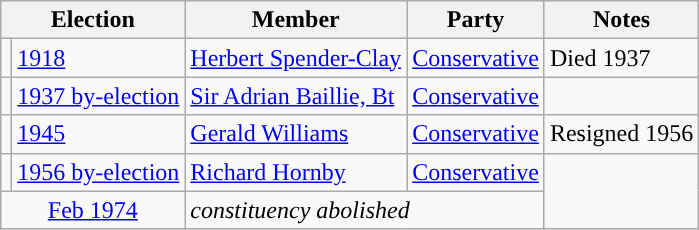<table class="wikitable">
<tr>
<th colspan="2">Election</th>
<th>Member</th>
<th>Party</th>
<th>Notes</th>
</tr>
<tr>
<td style="color:inherit;background-color: "></td>
<td><a href='#'>1918</a></td>
<td><a href='#'>Herbert Spender-Clay</a></td>
<td><a href='#'>Conservative</a></td>
<td>Died 1937</td>
</tr>
<tr>
<td style="color:inherit;background-color: "></td>
<td><a href='#'>1937 by-election</a></td>
<td><a href='#'>Sir Adrian Baillie, Bt</a></td>
<td><a href='#'>Conservative</a></td>
</tr>
<tr>
<td style="color:inherit;background-color: "></td>
<td><a href='#'>1945</a></td>
<td><a href='#'>Gerald Williams</a></td>
<td><a href='#'>Conservative</a></td>
<td>Resigned 1956</td>
</tr>
<tr>
<td style="color:inherit;background-color: "></td>
<td><a href='#'>1956 by-election</a></td>
<td><a href='#'>Richard Hornby</a></td>
<td><a href='#'>Conservative</a></td>
</tr>
<tr>
<td colspan="2" align="center"><a href='#'>Feb 1974</a></td>
<td colspan="2"><em>constituency abolished</em></td>
</tr>
</table>
